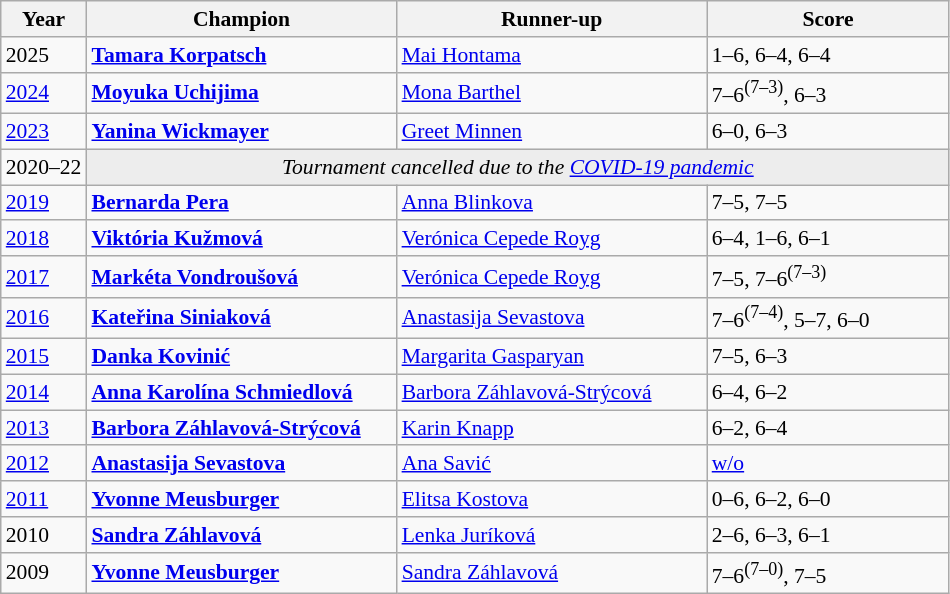<table class="wikitable" style="font-size:90%">
<tr>
<th>Year</th>
<th width="200">Champion</th>
<th width="200">Runner-up</th>
<th width="155">Score</th>
</tr>
<tr>
<td>2025</td>
<td> <strong><a href='#'>Tamara Korpatsch</a></strong></td>
<td> <a href='#'>Mai Hontama</a></td>
<td>1–6, 6–4, 6–4</td>
</tr>
<tr>
<td><a href='#'>2024</a></td>
<td> <strong><a href='#'>Moyuka Uchijima</a></strong></td>
<td> <a href='#'>Mona Barthel</a></td>
<td>7–6<sup>(7–3)</sup>, 6–3</td>
</tr>
<tr>
<td><a href='#'>2023</a></td>
<td> <strong><a href='#'>Yanina Wickmayer</a></strong></td>
<td> <a href='#'>Greet Minnen</a></td>
<td>6–0, 6–3</td>
</tr>
<tr>
<td>2020–22</td>
<td colspan="3" style="background:#ededed; text-align:center;"><em>Tournament cancelled due to the <a href='#'>COVID-19 pandemic</a></em></td>
</tr>
<tr>
<td><a href='#'>2019</a></td>
<td> <strong><a href='#'>Bernarda Pera</a></strong></td>
<td> <a href='#'>Anna Blinkova</a></td>
<td>7–5, 7–5</td>
</tr>
<tr>
<td><a href='#'>2018</a></td>
<td> <strong><a href='#'>Viktória Kužmová</a></strong></td>
<td> <a href='#'>Verónica Cepede Royg</a></td>
<td>6–4, 1–6, 6–1</td>
</tr>
<tr>
<td><a href='#'>2017</a></td>
<td> <strong><a href='#'>Markéta Vondroušová</a></strong></td>
<td> <a href='#'>Verónica Cepede Royg</a></td>
<td>7–5, 7–6<sup>(7–3)</sup></td>
</tr>
<tr>
<td><a href='#'>2016</a></td>
<td> <strong><a href='#'>Kateřina Siniaková</a></strong></td>
<td> <a href='#'>Anastasija Sevastova</a></td>
<td>7–6<sup>(7–4)</sup>, 5–7, 6–0</td>
</tr>
<tr>
<td><a href='#'>2015</a></td>
<td> <strong><a href='#'>Danka Kovinić</a></strong></td>
<td> <a href='#'>Margarita Gasparyan</a></td>
<td>7–5, 6–3</td>
</tr>
<tr>
<td><a href='#'>2014</a></td>
<td> <strong><a href='#'>Anna Karolína Schmiedlová</a></strong></td>
<td> <a href='#'>Barbora Záhlavová-Strýcová</a></td>
<td>6–4, 6–2</td>
</tr>
<tr>
<td><a href='#'>2013</a></td>
<td> <strong><a href='#'>Barbora Záhlavová-Strýcová</a></strong></td>
<td> <a href='#'>Karin Knapp</a></td>
<td>6–2, 6–4</td>
</tr>
<tr>
<td><a href='#'>2012</a></td>
<td> <strong><a href='#'>Anastasija Sevastova</a></strong></td>
<td> <a href='#'>Ana Savić</a></td>
<td><a href='#'>w/o</a></td>
</tr>
<tr>
<td><a href='#'>2011</a></td>
<td> <strong><a href='#'>Yvonne Meusburger</a></strong></td>
<td> <a href='#'>Elitsa Kostova</a></td>
<td>0–6, 6–2, 6–0</td>
</tr>
<tr>
<td>2010</td>
<td> <strong><a href='#'>Sandra Záhlavová</a></strong></td>
<td> <a href='#'>Lenka Juríková</a></td>
<td>2–6, 6–3, 6–1</td>
</tr>
<tr>
<td>2009</td>
<td> <strong><a href='#'>Yvonne Meusburger</a></strong></td>
<td> <a href='#'>Sandra Záhlavová</a></td>
<td>7–6<sup>(7–0)</sup>, 7–5</td>
</tr>
</table>
